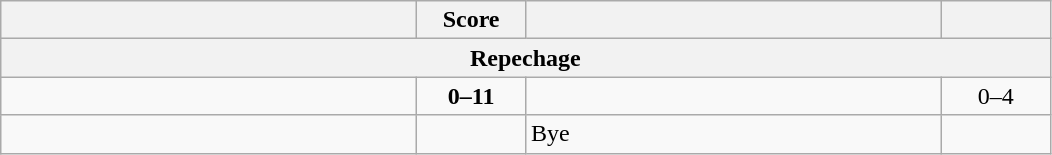<table class="wikitable" style="text-align: left; ">
<tr>
<th align="right" width="270"></th>
<th width="65">Score</th>
<th align="left" width="270"></th>
<th width="65"></th>
</tr>
<tr>
<th colspan=4>Repechage</th>
</tr>
<tr>
<td></td>
<td align="center"><strong>0–11</strong></td>
<td><strong></strong></td>
<td align=center>0–4 <strong></strong></td>
</tr>
<tr>
<td><strong></strong></td>
<td></td>
<td>Bye</td>
<td></td>
</tr>
</table>
